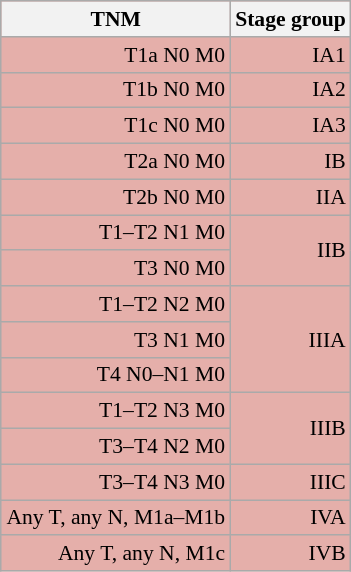<table class="wikitable floatright" style="text-align:right;font-size:90%;margin-left:1em;background:#E5AFAA;">
<tr>
<th>TNM</th>
<th>Stage group</th>
</tr>
<tr>
<td>T1a N0 M0</td>
<td>IA1</td>
</tr>
<tr>
<td>T1b N0 M0</td>
<td>IA2</td>
</tr>
<tr>
<td>T1c N0 M0</td>
<td>IA3</td>
</tr>
<tr>
<td>T2a N0 M0</td>
<td>IB</td>
</tr>
<tr>
<td>T2b N0 M0</td>
<td>IIA</td>
</tr>
<tr>
<td>T1–T2 N1 M0</td>
<td rowspan="2">IIB</td>
</tr>
<tr>
<td>T3 N0 M0</td>
</tr>
<tr>
<td>T1–T2 N2 M0</td>
<td rowspan="3">IIIA</td>
</tr>
<tr>
<td>T3 N1 M0</td>
</tr>
<tr>
<td>T4 N0–N1 M0</td>
</tr>
<tr>
<td>T1–T2 N3 M0</td>
<td rowspan="2">IIIB</td>
</tr>
<tr>
<td>T3–T4 N2 M0</td>
</tr>
<tr>
<td>T3–T4 N3 M0</td>
<td>IIIC</td>
</tr>
<tr>
<td>Any T, any N, M1a–M1b</td>
<td>IVA</td>
</tr>
<tr>
<td>Any T, any N, M1c</td>
<td>IVB</td>
</tr>
</table>
